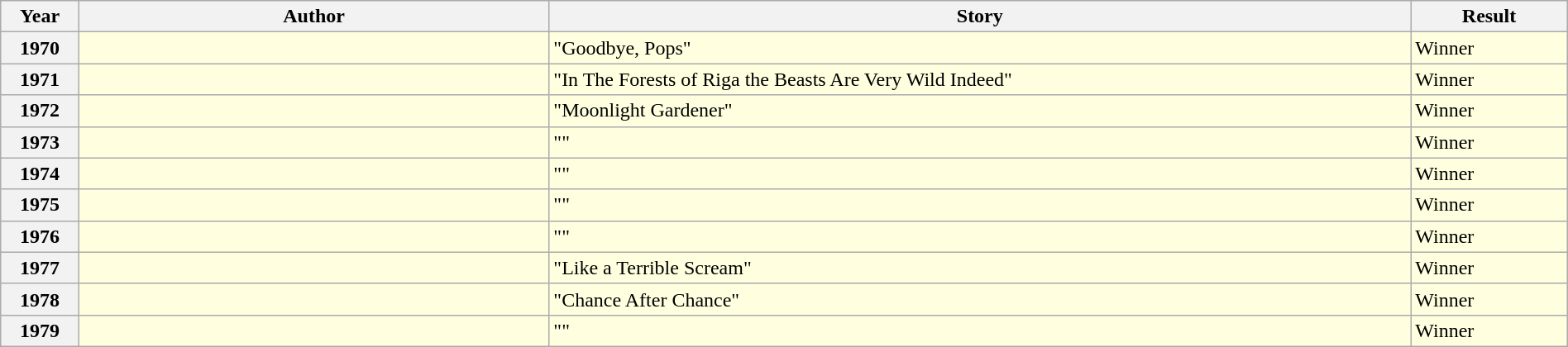<table class="wikitable sortable mw-collapsible" style="width:100%">
<tr>
<th scope="col" width="5%">Year</th>
<th scope="col" width="30%">Author</th>
<th scope="col" width="55%">Story</th>
<th scope="col" width="10%">Result</th>
</tr>
<tr style="background:lightyellow;">
<th>1970</th>
<td></td>
<td>"Goodbye, Pops"</td>
<td>Winner</td>
</tr>
<tr style="background:lightyellow;">
<th>1971</th>
<td></td>
<td>"In The Forests of Riga the Beasts Are Very Wild Indeed"</td>
<td>Winner</td>
</tr>
<tr style="background:lightyellow;">
<th>1972</th>
<td></td>
<td>"Moonlight Gardener"</td>
<td>Winner</td>
</tr>
<tr style="background:lightyellow;">
<th>1973</th>
<td></td>
<td>""</td>
<td>Winner</td>
</tr>
<tr style="background:lightyellow;">
<th>1974</th>
<td></td>
<td>""</td>
<td>Winner</td>
</tr>
<tr style="background:lightyellow;">
<th>1975</th>
<td></td>
<td>""</td>
<td>Winner</td>
</tr>
<tr style="background:lightyellow;">
<th>1976</th>
<td></td>
<td>""</td>
<td>Winner</td>
</tr>
<tr style="background:lightyellow;">
<th>1977</th>
<td></td>
<td>"Like a Terrible Scream"</td>
<td>Winner</td>
</tr>
<tr style="background:lightyellow;">
<th>1978</th>
<td></td>
<td>"Chance After Chance"</td>
<td>Winner</td>
</tr>
<tr style="background:lightyellow;">
<th>1979</th>
<td></td>
<td>""</td>
<td>Winner</td>
</tr>
</table>
